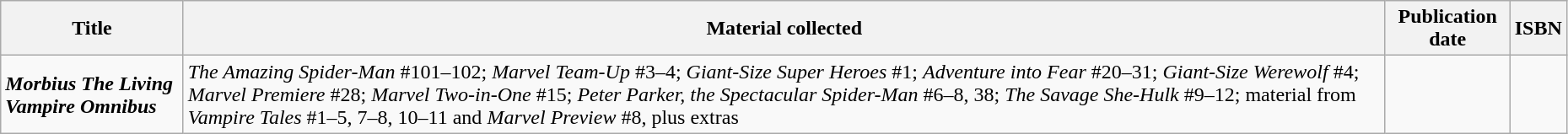<table class="wikitable" width=98%>
<tr>
<th>Title</th>
<th>Material collected</th>
<th>Publication date</th>
<th>ISBN</th>
</tr>
<tr>
<td><strong><em>Morbius The Living Vampire Omnibus</em></strong></td>
<td><em>The Amazing Spider-Man</em> #101–102; <em>Marvel Team-Up</em> #3–4; <em>Giant-Size Super Heroes</em> #1; <em>Adventure into Fear</em>  #20–31; <em>Giant-Size Werewolf</em> #4; <em>Marvel Premiere</em> #28; <em>Marvel Two-in-One</em> #15; <em>Peter Parker, the Spectacular Spider-Man</em> #6–8, 38; <em>The Savage She-Hulk</em> #9–12; material from <em>Vampire Tales</em> #1–5, 7–8, 10–11 and <em>Marvel Preview</em> #8, plus extras</td>
<td></td>
<td></td>
</tr>
</table>
